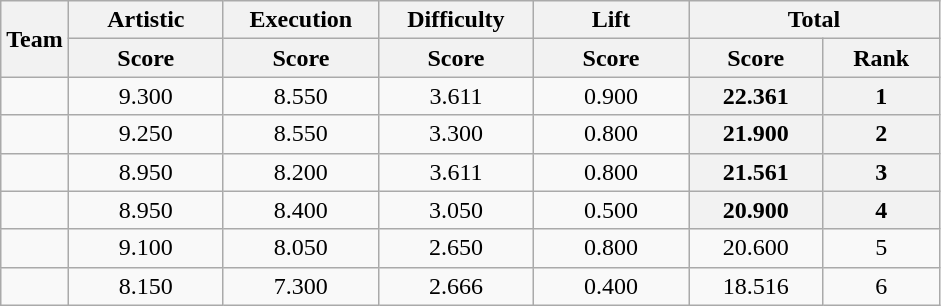<table class="wikitable" style="text-align:center">
<tr>
<th rowspan=2>Team</th>
<th style="width:6em">Artistic</th>
<th style="width:6em">Execution</th>
<th style="width:6em">Difficulty</th>
<th style="width:6em">Lift</th>
<th style="width:10em" colspan=2>Total</th>
</tr>
<tr>
<th>Score</th>
<th>Score</th>
<th>Score</th>
<th>Score</th>
<th>Score</th>
<th>Rank</th>
</tr>
<tr>
<td align="left"></td>
<td>9.300</td>
<td>8.550</td>
<td>3.611</td>
<td>0.900</td>
<th>22.361</th>
<th>1</th>
</tr>
<tr>
<td align="left"></td>
<td>9.250</td>
<td>8.550</td>
<td>3.300</td>
<td>0.800</td>
<th>21.900</th>
<th>2</th>
</tr>
<tr>
<td align="left"></td>
<td>8.950</td>
<td>8.200</td>
<td>3.611</td>
<td>0.800</td>
<th>21.561</th>
<th>3</th>
</tr>
<tr>
<td align="left"></td>
<td>8.950</td>
<td>8.400</td>
<td>3.050</td>
<td>0.500</td>
<th>20.900</th>
<th>4</th>
</tr>
<tr>
<td align="left"></td>
<td>9.100</td>
<td>8.050</td>
<td>2.650</td>
<td>0.800</td>
<td>20.600</td>
<td>5</td>
</tr>
<tr>
<td align="left"></td>
<td>8.150</td>
<td>7.300</td>
<td>2.666</td>
<td>0.400</td>
<td>18.516</td>
<td>6</td>
</tr>
</table>
